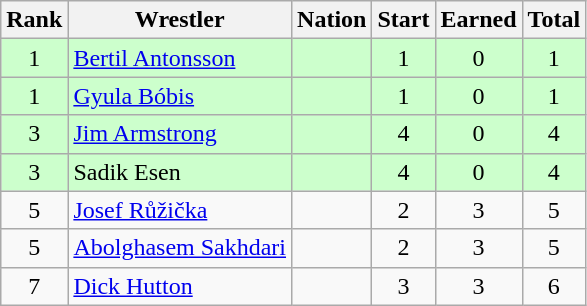<table class="wikitable sortable" style="text-align:center;">
<tr>
<th>Rank</th>
<th>Wrestler</th>
<th>Nation</th>
<th>Start</th>
<th>Earned</th>
<th>Total</th>
</tr>
<tr style="background:#cfc;">
<td>1</td>
<td align=left><a href='#'>Bertil Antonsson</a></td>
<td align=left></td>
<td>1</td>
<td>0</td>
<td>1</td>
</tr>
<tr style="background:#cfc;">
<td>1</td>
<td align=left><a href='#'>Gyula Bóbis</a></td>
<td align=left></td>
<td>1</td>
<td>0</td>
<td>1</td>
</tr>
<tr style="background:#cfc;">
<td>3</td>
<td align=left><a href='#'>Jim Armstrong</a></td>
<td align=left></td>
<td>4</td>
<td>0</td>
<td>4</td>
</tr>
<tr style="background:#cfc;">
<td>3</td>
<td align=left>Sadik Esen</td>
<td align=left></td>
<td>4</td>
<td>0</td>
<td>4</td>
</tr>
<tr>
<td>5</td>
<td align=left><a href='#'>Josef Růžička</a></td>
<td align=left></td>
<td>2</td>
<td>3</td>
<td>5</td>
</tr>
<tr>
<td>5</td>
<td align=left><a href='#'>Abolghasem Sakhdari</a></td>
<td align=left></td>
<td>2</td>
<td>3</td>
<td>5</td>
</tr>
<tr>
<td>7</td>
<td align=left><a href='#'>Dick Hutton</a></td>
<td align=left></td>
<td>3</td>
<td>3</td>
<td>6</td>
</tr>
</table>
